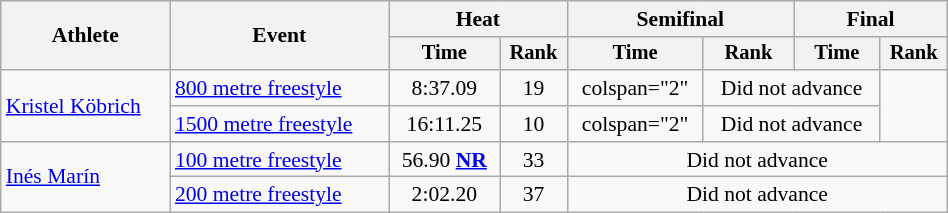<table class="wikitable" style="text-align:center; font-size:90%; width:50%;">
<tr>
<th rowspan="2">Athlete</th>
<th rowspan="2">Event</th>
<th colspan="2">Heat</th>
<th colspan="2">Semifinal</th>
<th colspan="2">Final</th>
</tr>
<tr style="font-size:95%">
<th>Time</th>
<th>Rank</th>
<th>Time</th>
<th>Rank</th>
<th>Time</th>
<th>Rank</th>
</tr>
<tr>
<td align=left rowspan=2><a href='#'>Kristel Köbrich</a></td>
<td align=left><a href='#'>800 metre freestyle</a></td>
<td>8:37.09</td>
<td>19</td>
<td>colspan="2" </td>
<td colspan="2">Did not advance</td>
</tr>
<tr>
<td align=left><a href='#'>1500 metre freestyle</a></td>
<td>16:11.25</td>
<td>10</td>
<td>colspan="2" </td>
<td colspan="2">Did not advance</td>
</tr>
<tr>
<td align=left rowspan=2><a href='#'>Inés Marín</a></td>
<td align=left><a href='#'>100 metre freestyle</a></td>
<td>56.90 <strong><a href='#'>NR</a></strong></td>
<td>33</td>
<td colspan=4>Did not advance</td>
</tr>
<tr>
<td align=left><a href='#'>200 metre freestyle</a></td>
<td>2:02.20</td>
<td>37</td>
<td colspan=4>Did not advance</td>
</tr>
</table>
